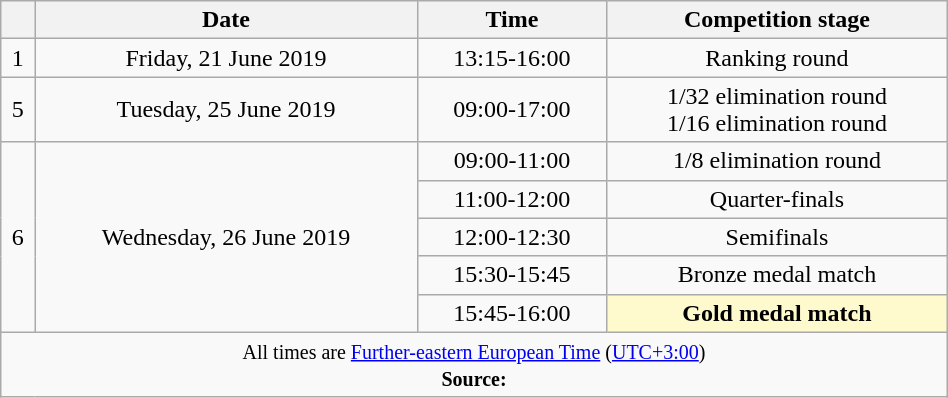<table class="wikitable" width=50% style="text-align:center;">
<tr>
<th></th>
<th>Date</th>
<th>Time</th>
<th>Competition stage</th>
</tr>
<tr>
<td>1</td>
<td>Friday, 21 June 2019</td>
<td>13:15-16:00</td>
<td>Ranking round</td>
</tr>
<tr>
<td>5</td>
<td>Tuesday, 25 June 2019</td>
<td>09:00-17:00</td>
<td>1/32 elimination round <br> 1/16 elimination round</td>
</tr>
<tr>
<td rowspan="5">6</td>
<td rowspan="5">Wednesday, 26 June 2019</td>
<td>09:00-11:00</td>
<td>1/8 elimination round</td>
</tr>
<tr>
<td>11:00-12:00</td>
<td>Quarter-finals</td>
</tr>
<tr>
<td>12:00-12:30</td>
<td>Semifinals</td>
</tr>
<tr>
<td>15:30-15:45</td>
<td>Bronze medal match</td>
</tr>
<tr>
<td>15:45-16:00</td>
<td bgcolor="lemonchiffon"><strong>Gold medal match</strong></td>
</tr>
<tr>
<td colspan="4"><small>All times are <a href='#'>Further-eastern European Time</a> (<a href='#'>UTC+3:00</a>) <br> <strong>Source:</strong></small></td>
</tr>
</table>
